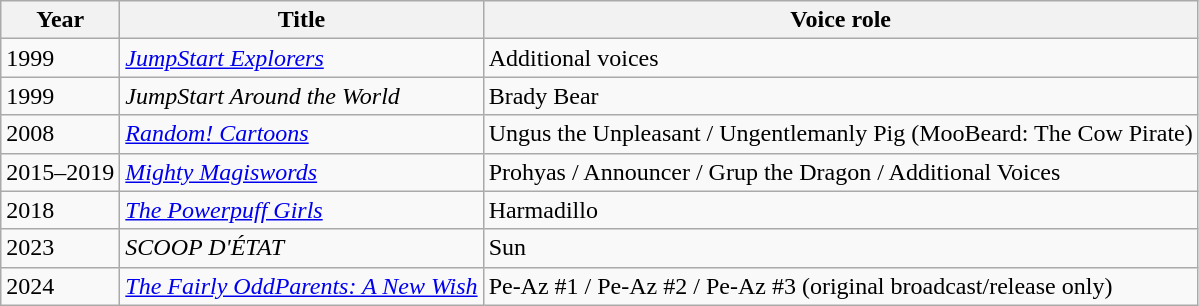<table class="wikitable sortable">
<tr>
<th>Year</th>
<th>Title</th>
<th>Voice role</th>
</tr>
<tr>
<td>1999</td>
<td><em><a href='#'>JumpStart Explorers</a></em></td>
<td>Additional voices</td>
</tr>
<tr>
<td>1999</td>
<td><em>JumpStart Around the World</em></td>
<td>Brady Bear</td>
</tr>
<tr>
<td>2008</td>
<td><em><a href='#'>Random! Cartoons</a></em></td>
<td>Ungus the Unpleasant / Ungentlemanly Pig (MooBeard: The Cow Pirate)</td>
</tr>
<tr>
<td>2015–2019</td>
<td><em><a href='#'>Mighty Magiswords</a></em></td>
<td>Prohyas / Announcer / Grup the Dragon / Additional Voices</td>
</tr>
<tr>
<td>2018</td>
<td><em><a href='#'>The Powerpuff Girls</a></em></td>
<td>Harmadillo</td>
</tr>
<tr>
<td>2023</td>
<td><em>SCOOP D'ÉTAT</em></td>
<td>Sun</td>
</tr>
<tr>
<td>2024</td>
<td><em><a href='#'>The Fairly OddParents: A New Wish</a></em></td>
<td>Pe-Az #1 / Pe-Az #2 / Pe-Az #3 (original broadcast/release only)</td>
</tr>
</table>
